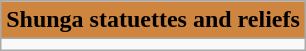<table class="wikitable" style="margin:0 auto;"  align="center"  colspan="1" cellpadding="3" style="font-size: 80%; width: 100%;">
<tr>
<td align=center colspan=1 style="background:#CD853F; font-size: 100%;"><strong>Shunga statuettes and reliefs</strong></td>
</tr>
<tr>
<td></td>
</tr>
</table>
